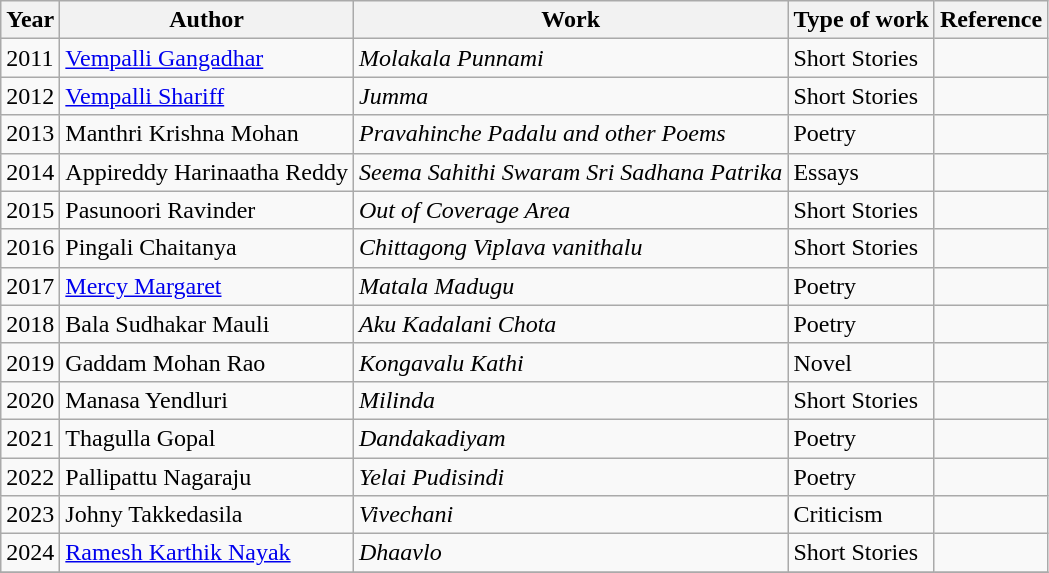<table class="wikitable">
<tr>
<th>Year</th>
<th>Author</th>
<th>Work</th>
<th>Type of work</th>
<th>Reference</th>
</tr>
<tr>
<td>2011</td>
<td><a href='#'>Vempalli Gangadhar</a></td>
<td><em>Molakala Punnami</em></td>
<td>Short Stories</td>
<td></td>
</tr>
<tr>
<td>2012</td>
<td><a href='#'>Vempalli Shariff</a></td>
<td><em>Jumma</em></td>
<td>Short Stories</td>
<td></td>
</tr>
<tr>
<td>2013</td>
<td>Manthri Krishna Mohan</td>
<td><em>Pravahinche Padalu and other Poems</em></td>
<td>Poetry</td>
<td></td>
</tr>
<tr>
<td>2014</td>
<td>Appireddy Harinaatha Reddy</td>
<td><em>Seema Sahithi Swaram Sri Sadhana Patrika</em></td>
<td>Essays</td>
<td></td>
</tr>
<tr>
<td>2015</td>
<td>Pasunoori Ravinder</td>
<td><em>Out of Coverage Area</em></td>
<td>Short Stories</td>
<td></td>
</tr>
<tr>
<td>2016</td>
<td>Pingali Chaitanya</td>
<td><em>Chittagong Viplava vanithalu</em></td>
<td>Short Stories</td>
<td></td>
</tr>
<tr>
<td>2017</td>
<td><a href='#'>Mercy Margaret</a></td>
<td><em>Matala Madugu</em></td>
<td>Poetry</td>
<td></td>
</tr>
<tr>
<td>2018</td>
<td>Bala Sudhakar Mauli</td>
<td><em>Aku Kadalani Chota</em></td>
<td>Poetry</td>
<td></td>
</tr>
<tr>
<td>2019</td>
<td>Gaddam Mohan Rao</td>
<td><em>Kongavalu Kathi</em></td>
<td>Novel</td>
<td></td>
</tr>
<tr>
<td>2020</td>
<td>Manasa Yendluri</td>
<td><em>Milinda</em></td>
<td>Short Stories</td>
<td></td>
</tr>
<tr>
<td>2021</td>
<td>Thagulla Gopal</td>
<td><em>Dandakadiyam</em></td>
<td>Poetry</td>
<td></td>
</tr>
<tr>
<td>2022</td>
<td>Pallipattu Nagaraju</td>
<td><em>Yelai Pudisindi</em></td>
<td>Poetry</td>
<td></td>
</tr>
<tr>
<td>2023</td>
<td>Johny Takkedasila</td>
<td><em>Vivechani</em></td>
<td>Criticism</td>
<td></td>
</tr>
<tr>
<td>2024</td>
<td><a href='#'>Ramesh Karthik Nayak</a></td>
<td><em>Dhaavlo</em></td>
<td>Short Stories</td>
<td></td>
</tr>
<tr>
</tr>
</table>
